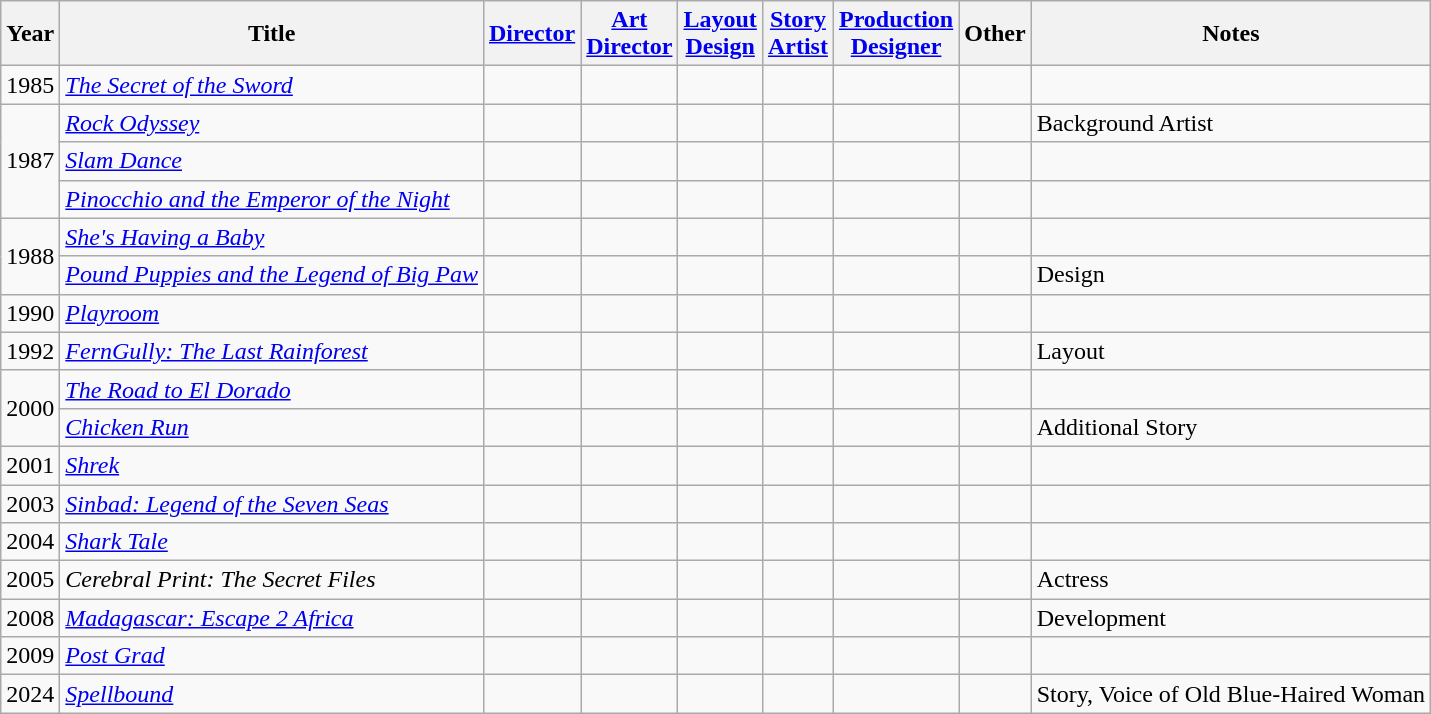<table class="wikitable">
<tr>
<th>Year</th>
<th>Title</th>
<th><a href='#'>Director</a></th>
<th><a href='#'>Art<br>Director</a></th>
<th><a href='#'>Layout<br>Design</a></th>
<th><a href='#'>Story<br>Artist</a></th>
<th><a href='#'>Production<br>Designer</a></th>
<th>Other</th>
<th>Notes</th>
</tr>
<tr>
<td>1985</td>
<td><em><a href='#'>The Secret of the Sword</a></em></td>
<td></td>
<td></td>
<td></td>
<td></td>
<td></td>
<td></td>
<td></td>
</tr>
<tr>
<td rowspan="3">1987</td>
<td><em><a href='#'>Rock Odyssey</a></em></td>
<td></td>
<td></td>
<td></td>
<td></td>
<td></td>
<td></td>
<td>Background Artist</td>
</tr>
<tr>
<td><em><a href='#'>Slam Dance</a></em></td>
<td></td>
<td></td>
<td></td>
<td></td>
<td></td>
<td></td>
<td></td>
</tr>
<tr>
<td><em><a href='#'>Pinocchio and the Emperor of the Night</a></em></td>
<td></td>
<td></td>
<td></td>
<td></td>
<td></td>
<td></td>
<td></td>
</tr>
<tr>
<td rowspan="2">1988</td>
<td><em><a href='#'>She's Having a Baby</a></em></td>
<td></td>
<td></td>
<td></td>
<td></td>
<td></td>
<td></td>
<td></td>
</tr>
<tr>
<td><em><a href='#'>Pound Puppies and the Legend of Big Paw</a></em></td>
<td></td>
<td></td>
<td></td>
<td></td>
<td></td>
<td></td>
<td>Design</td>
</tr>
<tr>
<td>1990</td>
<td><em><a href='#'>Playroom</a></em></td>
<td></td>
<td></td>
<td></td>
<td></td>
<td></td>
<td></td>
<td></td>
</tr>
<tr>
<td>1992</td>
<td><em><a href='#'>FernGully: The Last Rainforest</a></em></td>
<td></td>
<td></td>
<td></td>
<td></td>
<td></td>
<td></td>
<td>Layout</td>
</tr>
<tr>
<td rowspan="2">2000</td>
<td><em><a href='#'>The Road to El Dorado</a></em></td>
<td></td>
<td></td>
<td></td>
<td></td>
<td></td>
<td></td>
<td></td>
</tr>
<tr>
<td><em><a href='#'>Chicken Run</a></em></td>
<td></td>
<td></td>
<td></td>
<td></td>
<td></td>
<td></td>
<td>Additional Story</td>
</tr>
<tr>
<td>2001</td>
<td><em><a href='#'>Shrek</a></em></td>
<td></td>
<td></td>
<td></td>
<td></td>
<td></td>
<td></td>
<td></td>
</tr>
<tr>
<td>2003</td>
<td><em><a href='#'>Sinbad: Legend of the Seven Seas</a></em></td>
<td></td>
<td></td>
<td></td>
<td></td>
<td></td>
<td></td>
<td></td>
</tr>
<tr>
<td>2004</td>
<td><em><a href='#'>Shark Tale</a></em></td>
<td></td>
<td></td>
<td></td>
<td></td>
<td></td>
<td></td>
<td></td>
</tr>
<tr>
<td>2005</td>
<td><em>Cerebral Print: The Secret Files</em></td>
<td></td>
<td></td>
<td></td>
<td></td>
<td></td>
<td></td>
<td>Actress</td>
</tr>
<tr>
<td>2008</td>
<td><em><a href='#'>Madagascar: Escape 2 Africa</a></em></td>
<td></td>
<td></td>
<td></td>
<td></td>
<td></td>
<td></td>
<td>Development</td>
</tr>
<tr>
<td>2009</td>
<td><em><a href='#'>Post Grad</a></em></td>
<td></td>
<td></td>
<td></td>
<td></td>
<td></td>
<td></td>
<td></td>
</tr>
<tr>
<td>2024</td>
<td><em><a href='#'>Spellbound</a></em></td>
<td></td>
<td></td>
<td></td>
<td></td>
<td></td>
<td></td>
<td>Story, Voice of Old Blue-Haired Woman</td>
</tr>
</table>
